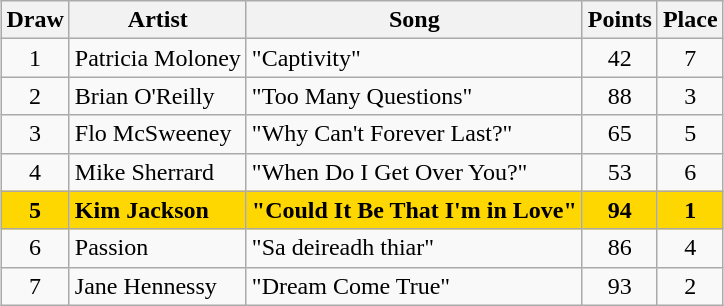<table class="sortable wikitable" style="margin: 1em auto 1em auto; text-align:center">
<tr>
<th>Draw</th>
<th>Artist</th>
<th>Song</th>
<th>Points</th>
<th>Place</th>
</tr>
<tr>
<td>1</td>
<td align="left">Patricia Moloney</td>
<td align="left">"Captivity"</td>
<td>42</td>
<td>7</td>
</tr>
<tr>
<td>2</td>
<td align="left">Brian O'Reilly</td>
<td align="left">"Too Many Questions"</td>
<td>88</td>
<td>3</td>
</tr>
<tr>
<td>3</td>
<td align="left">Flo McSweeney</td>
<td align="left">"Why Can't Forever Last?"</td>
<td>65</td>
<td>5</td>
</tr>
<tr>
<td>4</td>
<td align="left">Mike Sherrard</td>
<td align="left">"When Do I Get Over You?"</td>
<td>53</td>
<td>6</td>
</tr>
<tr style="background:gold; font-weight:bold;">
<td>5</td>
<td align="left">Kim Jackson</td>
<td align="left">"Could It Be That I'm in Love"</td>
<td>94</td>
<td>1</td>
</tr>
<tr>
<td>6</td>
<td align="left">Passion</td>
<td align="left">"Sa deireadh thiar"</td>
<td>86</td>
<td>4</td>
</tr>
<tr>
<td>7</td>
<td align="left">Jane Hennessy</td>
<td align="left">"Dream Come True"</td>
<td>93</td>
<td>2</td>
</tr>
</table>
